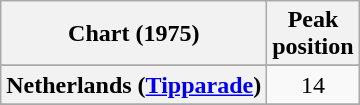<table class="wikitable sortable plainrowheaders" style="text-align:center">
<tr>
<th scope="col">Chart (1975)</th>
<th scope="col">Peak<br>position</th>
</tr>
<tr>
</tr>
<tr>
</tr>
<tr>
<th scope="row">Netherlands (<a href='#'>Tipparade</a>)</th>
<td>14</td>
</tr>
<tr>
</tr>
<tr>
</tr>
</table>
